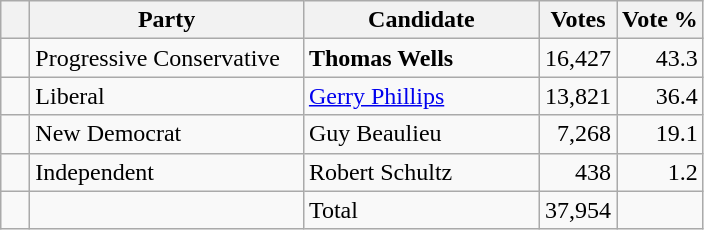<table class="wikitable">
<tr>
<th></th>
<th scope="col" width="175">Party</th>
<th scope="col" width="150">Candidate</th>
<th>Votes</th>
<th>Vote %</th>
</tr>
<tr>
<td>   </td>
<td>Progressive Conservative</td>
<td><strong>Thomas Wells</strong></td>
<td align=right>16,427</td>
<td align=right>43.3</td>
</tr>
<tr>
<td>   </td>
<td>Liberal</td>
<td><a href='#'>Gerry Phillips</a></td>
<td align=right>13,821</td>
<td align=right>36.4</td>
</tr>
<tr>
<td>   </td>
<td>New Democrat</td>
<td>Guy Beaulieu</td>
<td align=right>7,268</td>
<td align=right>19.1</td>
</tr>
<tr>
<td>   </td>
<td>Independent</td>
<td>Robert Schultz</td>
<td align=right>438</td>
<td align=right>1.2</td>
</tr>
<tr |>
<td></td>
<td></td>
<td>Total</td>
<td align=right>37,954</td>
<td></td>
</tr>
</table>
